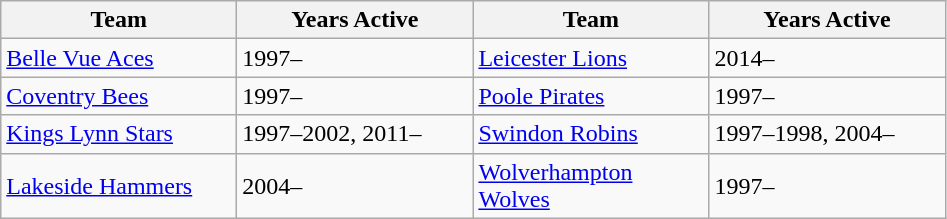<table class="wikitable">
<tr>
<th width=150px>Team</th>
<th width=150px>Years Active</th>
<th width=150px>Team</th>
<th width=150px>Years Active</th>
</tr>
<tr>
<td><a href='#'>Belle Vue Aces</a></td>
<td>1997–</td>
<td><a href='#'>Leicester Lions</a></td>
<td>2014–</td>
</tr>
<tr>
<td><a href='#'>Coventry Bees</a></td>
<td>1997–</td>
<td><a href='#'>Poole Pirates</a></td>
<td>1997–</td>
</tr>
<tr>
<td><a href='#'>Kings Lynn Stars</a></td>
<td>1997–2002, 2011–</td>
<td><a href='#'>Swindon Robins</a></td>
<td>1997–1998, 2004–</td>
</tr>
<tr>
<td><a href='#'>Lakeside Hammers</a></td>
<td>2004–</td>
<td><a href='#'>Wolverhampton Wolves</a></td>
<td>1997–</td>
</tr>
</table>
